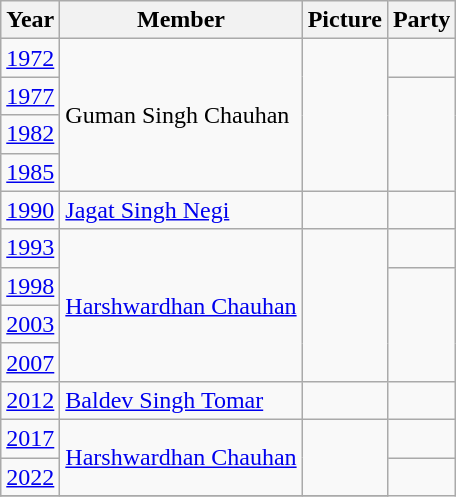<table class="wikitable sortable">
<tr>
<th>Year</th>
<th>Member</th>
<th>Picture</th>
<th colspan="2">Party</th>
</tr>
<tr>
<td><a href='#'>1972</a></td>
<td rowspan=4>Guman Singh Chauhan</td>
<td rowspan=4></td>
<td></td>
</tr>
<tr>
<td><a href='#'>1977</a></td>
</tr>
<tr>
<td><a href='#'>1982</a></td>
</tr>
<tr>
<td><a href='#'>1985</a></td>
</tr>
<tr>
<td><a href='#'>1990</a></td>
<td><a href='#'>Jagat Singh Negi</a></td>
<td></td>
<td></td>
</tr>
<tr>
<td><a href='#'>1993</a></td>
<td rowspan=4><a href='#'>Harshwardhan Chauhan</a></td>
<td rowspan=4></td>
<td></td>
</tr>
<tr>
<td><a href='#'>1998</a></td>
</tr>
<tr>
<td><a href='#'>2003</a></td>
</tr>
<tr>
<td><a href='#'>2007</a></td>
</tr>
<tr>
<td><a href='#'>2012</a></td>
<td><a href='#'>Baldev Singh Tomar</a></td>
<td></td>
<td></td>
</tr>
<tr>
<td><a href='#'>2017</a></td>
<td rowspan="2"><a href='#'>Harshwardhan Chauhan</a></td>
<td rowspan="2"></td>
<td></td>
</tr>
<tr>
<td><a href='#'>2022</a></td>
</tr>
<tr>
</tr>
</table>
